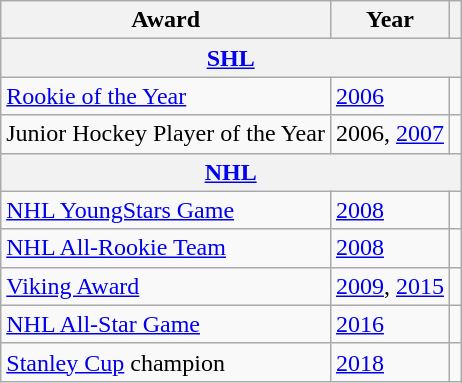<table class="wikitable">
<tr>
<th>Award</th>
<th>Year</th>
<th></th>
</tr>
<tr>
<th colspan="3"><a href='#'>SHL</a></th>
</tr>
<tr>
<td><a href='#'>Rookie of the Year</a></td>
<td><a href='#'>2006</a></td>
<td></td>
</tr>
<tr>
<td>Junior Hockey Player of the Year</td>
<td>2006, <a href='#'>2007</a></td>
<td></td>
</tr>
<tr>
<th colspan="3"><a href='#'>NHL</a></th>
</tr>
<tr>
<td><a href='#'>NHL YoungStars Game</a></td>
<td><a href='#'>2008</a></td>
<td></td>
</tr>
<tr>
<td><a href='#'>NHL All-Rookie Team</a></td>
<td><a href='#'>2008</a></td>
<td></td>
</tr>
<tr>
<td><a href='#'>Viking Award</a></td>
<td><a href='#'>2009</a>, <a href='#'>2015</a></td>
<td></td>
</tr>
<tr>
<td><a href='#'>NHL All-Star Game</a></td>
<td><a href='#'>2016</a></td>
<td></td>
</tr>
<tr>
<td><a href='#'>Stanley Cup</a> champion</td>
<td><a href='#'>2018</a></td>
<td></td>
</tr>
</table>
